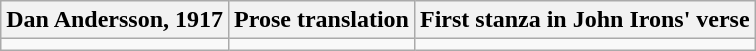<table class="wikitable">
<tr>
<th>Dan Andersson, 1917</th>
<th>Prose translation</th>
<th>First stanza in John Irons' verse</th>
</tr>
<tr style="vertical-align: top;">
<td><em></em></td>
<td></td>
<td></td>
</tr>
</table>
